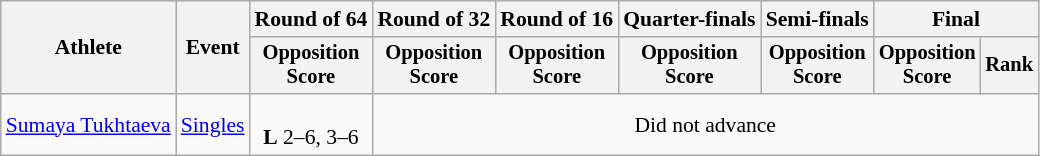<table class=wikitable style="font-size:90%; text-align:center;">
<tr>
<th rowspan="2">Athlete</th>
<th rowspan="2">Event</th>
<th>Round of 64</th>
<th>Round of 32</th>
<th>Round of 16</th>
<th>Quarter-finals</th>
<th>Semi-finals</th>
<th colspan=2>Final</th>
</tr>
<tr style="font-size:95%">
<th>Opposition<br>Score</th>
<th>Opposition<br>Score</th>
<th>Opposition<br>Score</th>
<th>Opposition<br>Score</th>
<th>Opposition<br>Score</th>
<th>Opposition<br>Score</th>
<th>Rank</th>
</tr>
<tr>
<td align=left><a href='#'>Sumaya Tukhtaeva</a></td>
<td align=left><a href='#'>Singles</a></td>
<td><br><strong>L</strong> 2–6, 3–6</td>
<td colspan=6>Did not advance</td>
</tr>
</table>
